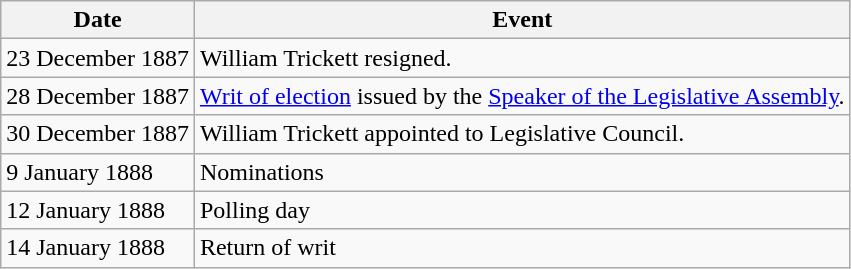<table class="wikitable">
<tr>
<th>Date</th>
<th>Event</th>
</tr>
<tr>
<td>23 December 1887</td>
<td>William Trickett resigned.</td>
</tr>
<tr>
<td>28 December 1887</td>
<td><a href='#'>Writ of election</a> issued by the <a href='#'>Speaker of the Legislative Assembly</a>.</td>
</tr>
<tr>
<td>30 December 1887</td>
<td>William Trickett appointed to Legislative Council.</td>
</tr>
<tr>
<td>9 January 1888</td>
<td>Nominations</td>
</tr>
<tr>
<td>12 January 1888</td>
<td>Polling day</td>
</tr>
<tr>
<td>14 January 1888</td>
<td>Return of writ</td>
</tr>
</table>
